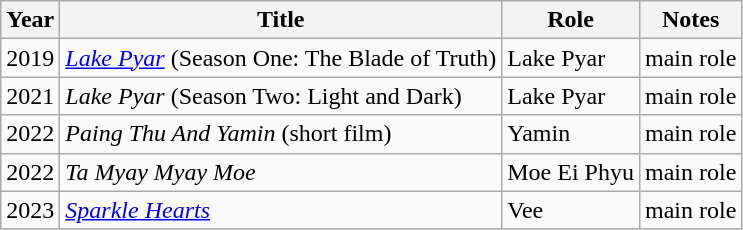<table class="wikitable sortable">
<tr>
<th>Year</th>
<th>Title</th>
<th>Role</th>
<th class="unsortable">Notes</th>
</tr>
<tr>
<td>2019</td>
<td><em><a href='#'>Lake Pyar</a></em> (Season One: The Blade of Truth)</td>
<td>Lake Pyar</td>
<td>main role</td>
</tr>
<tr>
<td>2021</td>
<td><em>Lake Pyar</em> (Season Two: Light and Dark)</td>
<td>Lake Pyar</td>
<td>main role</td>
</tr>
<tr>
<td>2022</td>
<td><em>Paing Thu And Yamin</em> (short film)</td>
<td>Yamin</td>
<td>main role</td>
</tr>
<tr>
<td>2022</td>
<td><em>Ta Myay Myay Moe</em></td>
<td>Moe Ei Phyu</td>
<td>main role</td>
</tr>
<tr>
<td>2023</td>
<td><em><a href='#'>Sparkle Hearts</a></em></td>
<td>Vee</td>
<td>main role</td>
</tr>
</table>
